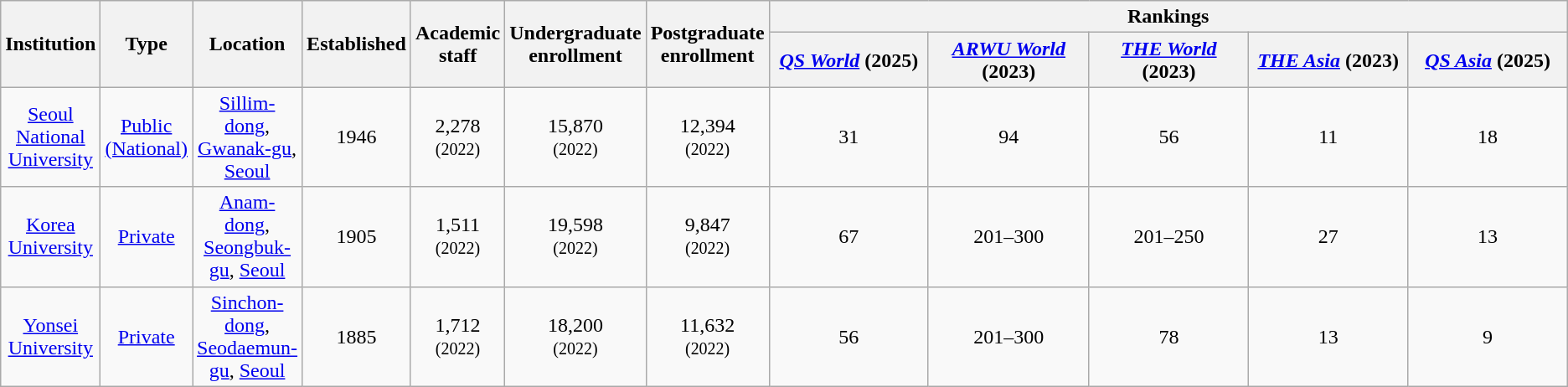<table class="wikitable" style="text-align:center">
<tr>
<th rowspan="2">Institution</th>
<th rowspan="2">Type</th>
<th rowspan="2">Location</th>
<th rowspan="2">Established</th>
<th rowspan="2">Academic staff</th>
<th rowspan="2">Undergraduate enrollment</th>
<th rowspan="2">Postgraduate enrollment</th>
<th colspan="5">Rankings</th>
</tr>
<tr>
<th data-sort-type="number" width="12%"><em><a href='#'>QS World</a></em> (2025)</th>
<th data-sort-type="number" width="12%"><em><a href='#'>ARWU World</a></em> (2023)</th>
<th data-sort-type="number" width="12%"><em><a href='#'>THE World</a></em> (2023)</th>
<th data-sort-type="number" width="12%"><em><a href='#'>THE Asia</a></em> (2023)</th>
<th data-sort-type="number" width="12%"><em><a href='#'>QS Asia</a></em> (2025)</th>
</tr>
<tr>
<td><a href='#'>Seoul National University</a></td>
<td><a href='#'>Public (National)</a></td>
<td><a href='#'>Sillim-dong</a>, <a href='#'>Gwanak-gu</a>, <a href='#'>Seoul</a></td>
<td>1946</td>
<td>2,278<br><small>(2022)</small></td>
<td>15,870<br><small>(2022)</small></td>
<td>12,394<br><small>(2022)</small></td>
<td>31</td>
<td>94</td>
<td>56</td>
<td>11</td>
<td>18</td>
</tr>
<tr>
<td><a href='#'>Korea University</a></td>
<td><a href='#'>Private</a></td>
<td><a href='#'>Anam-dong</a>, <a href='#'>Seongbuk-gu</a>, <a href='#'>Seoul</a></td>
<td>1905</td>
<td>1,511<br><small>(2022)</small></td>
<td>19,598<br><small>(2022)</small></td>
<td>9,847<br><small>(2022)</small></td>
<td>67</td>
<td>201–300</td>
<td>201–250</td>
<td>27</td>
<td>13</td>
</tr>
<tr>
<td><a href='#'>Yonsei University</a></td>
<td><a href='#'>Private</a></td>
<td><a href='#'>Sinchon-dong</a>, <a href='#'>Seodaemun-gu</a>, <a href='#'>Seoul</a></td>
<td>1885</td>
<td>1,712<br><small>(2022)</small></td>
<td>18,200<br><small>(2022)</small></td>
<td>11,632<br><small>(2022)</small></td>
<td>56</td>
<td>201–300</td>
<td>78</td>
<td>13</td>
<td>9</td>
</tr>
</table>
